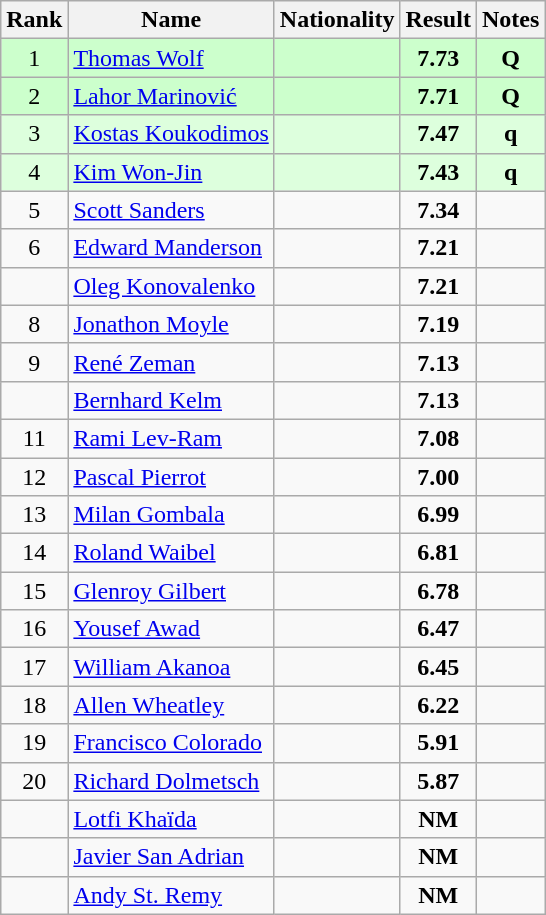<table class="wikitable sortable" style="text-align:center">
<tr>
<th>Rank</th>
<th>Name</th>
<th>Nationality</th>
<th>Result</th>
<th>Notes</th>
</tr>
<tr bgcolor=ccffcc>
<td>1</td>
<td align=left><a href='#'>Thomas Wolf</a></td>
<td align=left></td>
<td><strong>7.73</strong></td>
<td><strong>Q</strong></td>
</tr>
<tr bgcolor=ccffcc>
<td>2</td>
<td align=left><a href='#'>Lahor Marinović</a></td>
<td align=left></td>
<td><strong>7.71</strong></td>
<td><strong>Q</strong></td>
</tr>
<tr bgcolor=ddffdd>
<td>3</td>
<td align=left><a href='#'>Kostas Koukodimos</a></td>
<td align=left></td>
<td><strong>7.47</strong></td>
<td><strong>q</strong></td>
</tr>
<tr bgcolor=ddffdd>
<td>4</td>
<td align=left><a href='#'>Kim Won-Jin</a></td>
<td align=left></td>
<td><strong>7.43</strong></td>
<td><strong>q</strong></td>
</tr>
<tr>
<td>5</td>
<td align=left><a href='#'>Scott Sanders</a></td>
<td align=left></td>
<td><strong>7.34</strong></td>
<td></td>
</tr>
<tr>
<td>6</td>
<td align=left><a href='#'>Edward Manderson</a></td>
<td align=left></td>
<td><strong>7.21</strong></td>
<td></td>
</tr>
<tr>
<td></td>
<td align=left><a href='#'>Oleg Konovalenko</a></td>
<td align=left></td>
<td><strong>7.21</strong></td>
<td></td>
</tr>
<tr>
<td>8</td>
<td align=left><a href='#'>Jonathon Moyle</a></td>
<td align=left></td>
<td><strong>7.19</strong></td>
<td></td>
</tr>
<tr>
<td>9</td>
<td align=left><a href='#'>René Zeman</a></td>
<td align=left></td>
<td><strong>7.13</strong></td>
<td></td>
</tr>
<tr>
<td></td>
<td align=left><a href='#'>Bernhard Kelm</a></td>
<td align=left></td>
<td><strong>7.13</strong></td>
<td></td>
</tr>
<tr>
<td>11</td>
<td align=left><a href='#'>Rami Lev-Ram</a></td>
<td align=left></td>
<td><strong>7.08</strong></td>
<td></td>
</tr>
<tr>
<td>12</td>
<td align=left><a href='#'>Pascal Pierrot</a></td>
<td align=left></td>
<td><strong>7.00</strong></td>
<td></td>
</tr>
<tr>
<td>13</td>
<td align=left><a href='#'>Milan Gombala</a></td>
<td align=left></td>
<td><strong>6.99</strong></td>
<td></td>
</tr>
<tr>
<td>14</td>
<td align=left><a href='#'>Roland Waibel</a></td>
<td align=left></td>
<td><strong>6.81</strong></td>
<td></td>
</tr>
<tr>
<td>15</td>
<td align=left><a href='#'>Glenroy Gilbert</a></td>
<td align=left></td>
<td><strong>6.78</strong></td>
<td></td>
</tr>
<tr>
<td>16</td>
<td align=left><a href='#'>Yousef Awad</a></td>
<td align=left></td>
<td><strong>6.47</strong></td>
<td></td>
</tr>
<tr>
<td>17</td>
<td align=left><a href='#'>William Akanoa</a></td>
<td align=left></td>
<td><strong>6.45</strong></td>
<td></td>
</tr>
<tr>
<td>18</td>
<td align=left><a href='#'>Allen Wheatley</a></td>
<td align=left></td>
<td><strong>6.22</strong></td>
<td></td>
</tr>
<tr>
<td>19</td>
<td align=left><a href='#'>Francisco Colorado</a></td>
<td align=left></td>
<td><strong>5.91</strong></td>
<td></td>
</tr>
<tr>
<td>20</td>
<td align=left><a href='#'>Richard Dolmetsch</a></td>
<td align=left></td>
<td><strong>5.87</strong></td>
<td></td>
</tr>
<tr>
<td></td>
<td align=left><a href='#'>Lotfi Khaïda</a></td>
<td align=left></td>
<td><strong>NM</strong></td>
<td></td>
</tr>
<tr>
<td></td>
<td align=left><a href='#'>Javier San Adrian</a></td>
<td align=left></td>
<td><strong>NM</strong></td>
<td></td>
</tr>
<tr>
<td></td>
<td align=left><a href='#'>Andy St. Remy</a></td>
<td align=left></td>
<td><strong>NM</strong></td>
<td></td>
</tr>
</table>
